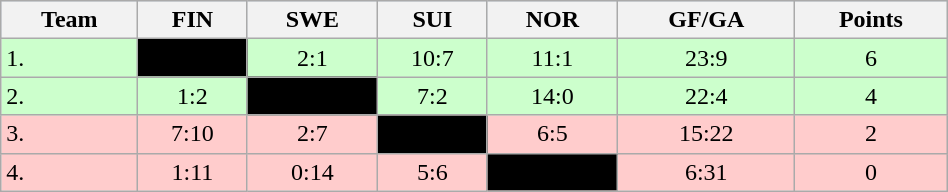<table class="wikitable" bgcolor="#EFEFFF" width="50%">
<tr bgcolor="#BCD2EE">
<th>Team</th>
<th>FIN</th>
<th>SWE</th>
<th>SUI</th>
<th>NOR</th>
<th>GF/GA</th>
<th>Points</th>
</tr>
<tr bgcolor="#ccffcc" align="center">
<td align="left">1. </td>
<td style="background:#000000;"></td>
<td>2:1</td>
<td>10:7</td>
<td>11:1</td>
<td>23:9</td>
<td>6</td>
</tr>
<tr bgcolor="#ccffcc" align="center">
<td align="left">2. </td>
<td>1:2</td>
<td style="background:#000000;"></td>
<td>7:2</td>
<td>14:0</td>
<td>22:4</td>
<td>4</td>
</tr>
<tr bgcolor="#ffcccc" align="center">
<td align="left">3. </td>
<td>7:10</td>
<td>2:7</td>
<td style="background:#000000;"></td>
<td>6:5</td>
<td>15:22</td>
<td>2</td>
</tr>
<tr bgcolor="#ffcccc" align="center">
<td align="left">4. </td>
<td>1:11</td>
<td>0:14</td>
<td>5:6</td>
<td style="background:#000000;"></td>
<td>6:31</td>
<td>0</td>
</tr>
</table>
